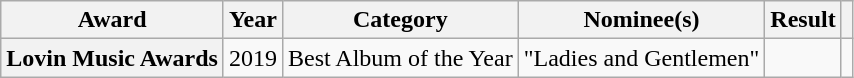<table class="wikitable sortable plainrowheaders">
<tr>
<th scope="col">Award</th>
<th scope="col">Year</th>
<th scope="col">Category</th>
<th scope="col">Nominee(s)</th>
<th scope="col">Result</th>
<th scope="col" class="unsortable"></th>
</tr>
<tr>
<th scope="row">Lovin Music Awards</th>
<td style="text-align:center;">2019</td>
<td>Best Album of the Year</td>
<td>"Ladies and Gentlemen"</td>
<td></td>
<td></td>
</tr>
</table>
